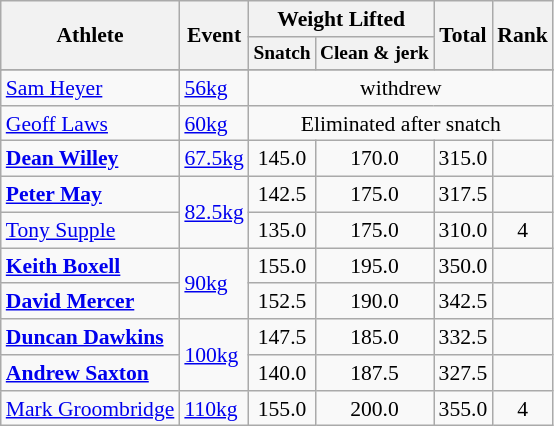<table class="wikitable" style="font-size:90%; text-align:center">
<tr>
<th rowspan=2>Athlete</th>
<th rowspan=2>Event</th>
<th colspan="2">Weight Lifted</th>
<th rowspan="2">Total</th>
<th rowspan="2">Rank</th>
</tr>
<tr style="font-size:90%">
<th>Snatch</th>
<th>Clean & jerk</th>
</tr>
<tr>
</tr>
<tr align=center>
<td align=left><a href='#'>Sam Heyer</a></td>
<td align=left><a href='#'>56kg</a></td>
<td colspan=4>withdrew</td>
</tr>
<tr align=center>
<td align=left><a href='#'>Geoff Laws</a></td>
<td align=left><a href='#'>60kg</a></td>
<td colspan=4>Eliminated after snatch</td>
</tr>
<tr align=center>
<td align=left><strong><a href='#'>Dean Willey</a></strong></td>
<td align=left><a href='#'>67.5kg</a></td>
<td>145.0</td>
<td>170.0</td>
<td>315.0</td>
<td></td>
</tr>
<tr align=center>
<td align=left><strong><a href='#'>Peter May</a></strong></td>
<td align=left rowspan=2><a href='#'>82.5kg</a></td>
<td>142.5</td>
<td>175.0</td>
<td>317.5</td>
<td></td>
</tr>
<tr align=center>
<td align=left><a href='#'>Tony Supple</a></td>
<td>135.0</td>
<td>175.0</td>
<td>310.0</td>
<td>4</td>
</tr>
<tr align=center>
<td align=left><strong><a href='#'>Keith Boxell</a></strong></td>
<td align=left rowspan=2><a href='#'>90kg</a></td>
<td>155.0</td>
<td>195.0</td>
<td>350.0</td>
<td></td>
</tr>
<tr align=center>
<td align=left><strong><a href='#'>David Mercer</a></strong></td>
<td>152.5</td>
<td>190.0</td>
<td>342.5</td>
<td></td>
</tr>
<tr align=center>
<td align=left><strong><a href='#'>Duncan Dawkins</a></strong></td>
<td align=left rowspan=2><a href='#'>100kg</a></td>
<td>147.5</td>
<td>185.0</td>
<td>332.5</td>
<td></td>
</tr>
<tr align=center>
<td align=left><strong><a href='#'>Andrew Saxton</a></strong></td>
<td>140.0</td>
<td>187.5</td>
<td>327.5</td>
<td></td>
</tr>
<tr align=center>
<td align=left><a href='#'>Mark Groombridge</a></td>
<td align=left rowspan=2><a href='#'>110kg</a></td>
<td>155.0</td>
<td>200.0</td>
<td>355.0</td>
<td>4</td>
</tr>
</table>
